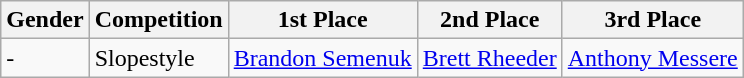<table class="wikitable">
<tr>
<th>Gender</th>
<th>Competition</th>
<th>1st Place</th>
<th>2nd Place</th>
<th>3rd Place</th>
</tr>
<tr>
<td>-</td>
<td>Slopestyle</td>
<td><a href='#'>Brandon Semenuk</a></td>
<td><a href='#'>Brett Rheeder</a></td>
<td><a href='#'>Anthony Messere</a></td>
</tr>
</table>
